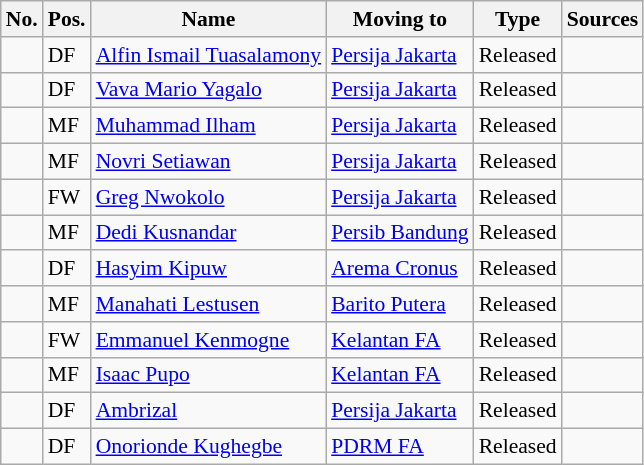<table class="wikitable" Style="font-size:90%">
<tr>
<th>No.</th>
<th>Pos.</th>
<th>Name</th>
<th>Moving to</th>
<th>Type</th>
<th>Sources</th>
</tr>
<tr>
<td></td>
<td>DF</td>
<td> <a href='#'>Alfin Ismail Tuasalamony</a></td>
<td><a href='#'>Persija Jakarta</a></td>
<td>Released</td>
<td></td>
</tr>
<tr>
<td></td>
<td>DF</td>
<td> <a href='#'>Vava Mario Yagalo</a></td>
<td><a href='#'>Persija Jakarta</a></td>
<td>Released</td>
<td></td>
</tr>
<tr>
<td></td>
<td>MF</td>
<td> <a href='#'>Muhammad Ilham</a></td>
<td><a href='#'>Persija Jakarta</a></td>
<td>Released</td>
<td></td>
</tr>
<tr>
<td></td>
<td>MF</td>
<td> <a href='#'>Novri Setiawan</a></td>
<td><a href='#'>Persija Jakarta</a></td>
<td>Released</td>
<td></td>
</tr>
<tr>
<td></td>
<td>FW</td>
<td> <a href='#'>Greg Nwokolo</a></td>
<td><a href='#'>Persija Jakarta</a></td>
<td>Released</td>
<td></td>
</tr>
<tr>
<td></td>
<td>MF</td>
<td> <a href='#'>Dedi Kusnandar</a></td>
<td><a href='#'>Persib Bandung</a></td>
<td>Released</td>
<td></td>
</tr>
<tr>
<td></td>
<td>DF</td>
<td> <a href='#'>Hasyim Kipuw</a></td>
<td><a href='#'>Arema Cronus</a></td>
<td>Released</td>
<td></td>
</tr>
<tr>
<td></td>
<td>MF</td>
<td> <a href='#'>Manahati Lestusen</a></td>
<td><a href='#'>Barito Putera</a></td>
<td>Released</td>
<td></td>
</tr>
<tr>
<td></td>
<td>FW</td>
<td> <a href='#'>Emmanuel Kenmogne</a></td>
<td> <a href='#'>Kelantan FA</a></td>
<td>Released</td>
<td></td>
</tr>
<tr>
<td></td>
<td>MF</td>
<td> <a href='#'>Isaac Pupo</a></td>
<td> <a href='#'>Kelantan FA</a></td>
<td>Released</td>
<td></td>
</tr>
<tr>
<td></td>
<td>DF</td>
<td> <a href='#'>Ambrizal</a></td>
<td><a href='#'>Persija Jakarta</a></td>
<td>Released</td>
<td></td>
</tr>
<tr>
<td></td>
<td>DF</td>
<td> <a href='#'>Onorionde Kughegbe</a></td>
<td> <a href='#'>PDRM FA</a></td>
<td>Released</td>
<td></td>
</tr>
</table>
